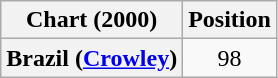<table class="wikitable sortable plainrowheaders" style="text-align:center">
<tr>
<th>Chart (2000)</th>
<th>Position</th>
</tr>
<tr>
<th scope="row">Brazil (<a href='#'>Crowley</a>)</th>
<td>98</td>
</tr>
</table>
